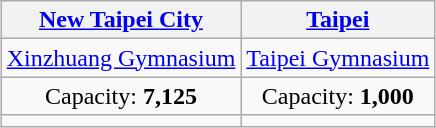<table class="wikitable" style="margin:1em auto; text-align:center;">
<tr>
<th><a href='#'>New Taipei City</a></th>
<th><a href='#'>Taipei</a></th>
</tr>
<tr>
<td><a href='#'>Xinzhuang Gymnasium</a></td>
<td><a href='#'>Taipei Gymnasium</a></td>
</tr>
<tr>
<td>Capacity: <strong>7,125</strong></td>
<td>Capacity: <strong>1,000</strong></td>
</tr>
<tr>
<td></td>
<td></td>
</tr>
</table>
